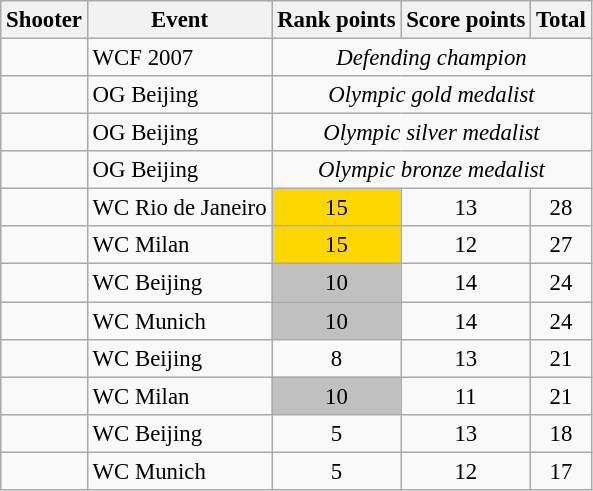<table class="wikitable" style="font-size: 95%">
<tr>
<th>Shooter</th>
<th>Event</th>
<th>Rank points</th>
<th>Score points</th>
<th>Total</th>
</tr>
<tr>
<td></td>
<td>WCF 2007</td>
<td colspan=3 style="text-align: center"><em>Defending champion</em></td>
</tr>
<tr>
<td></td>
<td>OG Beijing</td>
<td colspan=3 style="text-align: center"><em>Olympic gold medalist</em></td>
</tr>
<tr>
<td></td>
<td>OG Beijing</td>
<td colspan=3 style="text-align: center"><em>Olympic silver medalist</em></td>
</tr>
<tr>
<td></td>
<td>OG Beijing</td>
<td colspan=3 style="text-align: center"><em>Olympic bronze medalist</em></td>
</tr>
<tr>
<td></td>
<td>WC Rio de Janeiro</td>
<td style="text-align: center; background: gold">15</td>
<td style="text-align: center">13</td>
<td style="text-align: center">28</td>
</tr>
<tr>
<td></td>
<td>WC Milan</td>
<td style="text-align: center; background: gold">15</td>
<td style="text-align: center">12</td>
<td style="text-align: center">27</td>
</tr>
<tr>
<td></td>
<td>WC Beijing</td>
<td style="text-align: center; background: silver">10</td>
<td style="text-align: center">14</td>
<td style="text-align: center">24</td>
</tr>
<tr>
<td></td>
<td>WC Munich</td>
<td style="text-align: center; background: silver">10</td>
<td style="text-align: center">14</td>
<td style="text-align: center">24</td>
</tr>
<tr>
<td></td>
<td>WC Beijing</td>
<td style="text-align: center; background: bronze">8</td>
<td style="text-align: center">13</td>
<td style="text-align: center">21</td>
</tr>
<tr>
<td></td>
<td>WC Milan</td>
<td style="text-align: center; background: silver">10</td>
<td style="text-align: center">11</td>
<td style="text-align: center">21</td>
</tr>
<tr>
<td></td>
<td>WC Beijing</td>
<td style="text-align: center">5</td>
<td style="text-align: center">13</td>
<td style="text-align: center">18</td>
</tr>
<tr>
<td></td>
<td>WC Munich</td>
<td style="text-align: center">5</td>
<td style="text-align: center">12</td>
<td style="text-align: center">17</td>
</tr>
</table>
